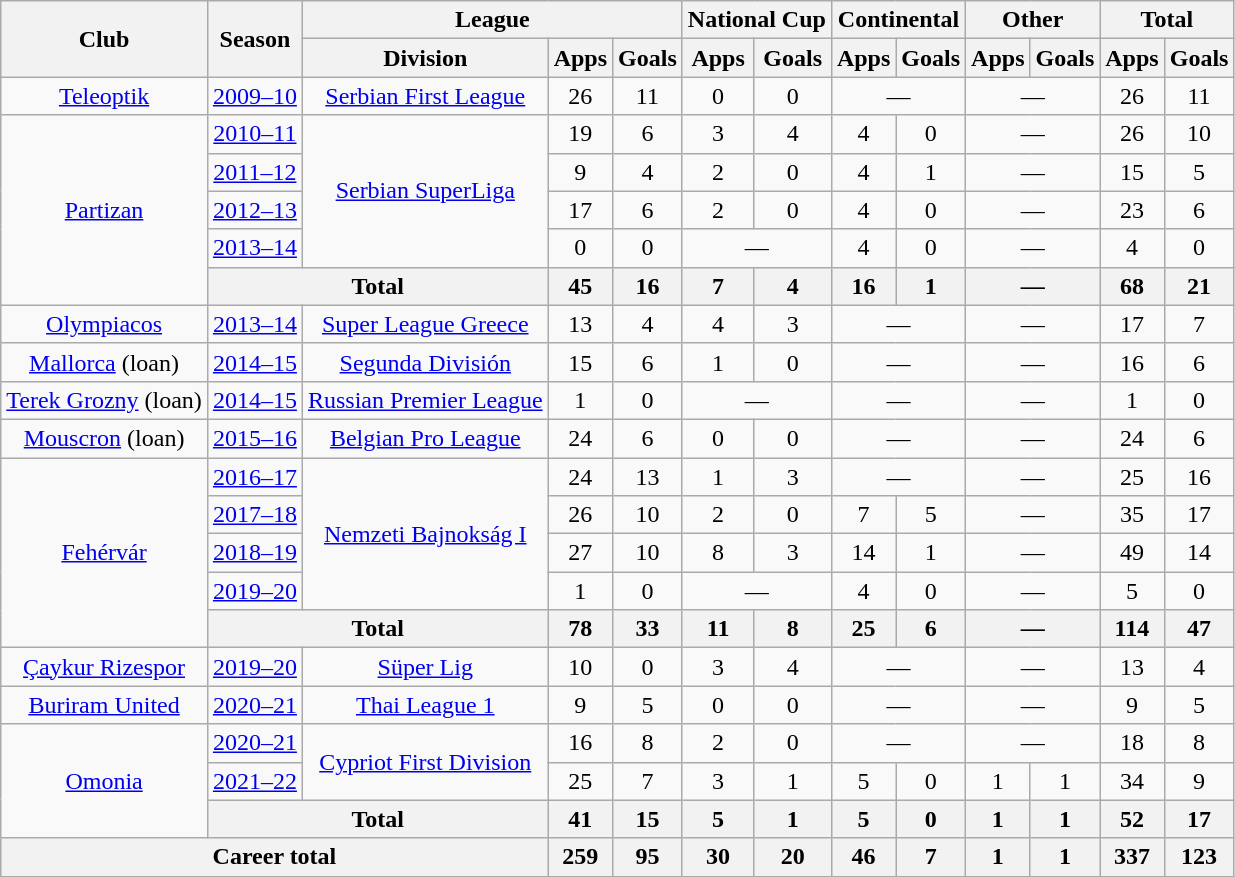<table class="wikitable" style="text-align:center">
<tr>
<th rowspan="2">Club</th>
<th rowspan="2">Season</th>
<th colspan="3">League</th>
<th colspan="2">National Cup</th>
<th colspan="2">Continental</th>
<th colspan="2">Other</th>
<th colspan="2">Total</th>
</tr>
<tr>
<th>Division</th>
<th>Apps</th>
<th>Goals</th>
<th>Apps</th>
<th>Goals</th>
<th>Apps</th>
<th>Goals</th>
<th>Apps</th>
<th>Goals</th>
<th>Apps</th>
<th>Goals</th>
</tr>
<tr>
<td><a href='#'>Teleoptik</a></td>
<td><a href='#'>2009–10</a></td>
<td><a href='#'>Serbian First League</a></td>
<td>26</td>
<td>11</td>
<td>0</td>
<td>0</td>
<td colspan="2">—</td>
<td colspan="2">—</td>
<td>26</td>
<td>11</td>
</tr>
<tr>
<td rowspan="5"><a href='#'>Partizan</a></td>
<td><a href='#'>2010–11</a></td>
<td rowspan="4"><a href='#'>Serbian SuperLiga</a></td>
<td>19</td>
<td>6</td>
<td>3</td>
<td>4</td>
<td>4</td>
<td>0</td>
<td colspan="2">—</td>
<td>26</td>
<td>10</td>
</tr>
<tr>
<td><a href='#'>2011–12</a></td>
<td>9</td>
<td>4</td>
<td>2</td>
<td>0</td>
<td>4</td>
<td>1</td>
<td colspan="2">—</td>
<td>15</td>
<td>5</td>
</tr>
<tr>
<td><a href='#'>2012–13</a></td>
<td>17</td>
<td>6</td>
<td>2</td>
<td>0</td>
<td>4</td>
<td>0</td>
<td colspan="2">—</td>
<td>23</td>
<td>6</td>
</tr>
<tr>
<td><a href='#'>2013–14</a></td>
<td>0</td>
<td>0</td>
<td colspan="2">—</td>
<td>4</td>
<td>0</td>
<td colspan="2">—</td>
<td>4</td>
<td>0</td>
</tr>
<tr>
<th colspan="2">Total</th>
<th>45</th>
<th>16</th>
<th>7</th>
<th>4</th>
<th>16</th>
<th>1</th>
<th colspan="2">—</th>
<th>68</th>
<th>21</th>
</tr>
<tr>
<td><a href='#'>Olympiacos</a></td>
<td><a href='#'>2013–14</a></td>
<td><a href='#'>Super League Greece</a></td>
<td>13</td>
<td>4</td>
<td>4</td>
<td>3</td>
<td colspan="2">—</td>
<td colspan="2">—</td>
<td>17</td>
<td>7</td>
</tr>
<tr>
<td><a href='#'>Mallorca</a> (loan)</td>
<td><a href='#'>2014–15</a></td>
<td><a href='#'>Segunda División</a></td>
<td>15</td>
<td>6</td>
<td>1</td>
<td>0</td>
<td colspan="2">—</td>
<td colspan="2">—</td>
<td>16</td>
<td>6</td>
</tr>
<tr>
<td><a href='#'>Terek Grozny</a> (loan)</td>
<td><a href='#'>2014–15</a></td>
<td><a href='#'>Russian Premier League</a></td>
<td>1</td>
<td>0</td>
<td colspan="2">—</td>
<td colspan="2">—</td>
<td colspan="2">—</td>
<td>1</td>
<td>0</td>
</tr>
<tr>
<td><a href='#'>Mouscron</a> (loan)</td>
<td><a href='#'>2015–16</a></td>
<td><a href='#'>Belgian Pro League</a></td>
<td>24</td>
<td>6</td>
<td>0</td>
<td>0</td>
<td colspan="2">—</td>
<td colspan="2">—</td>
<td>24</td>
<td>6</td>
</tr>
<tr>
<td rowspan="5"><a href='#'>Fehérvár</a></td>
<td><a href='#'>2016–17</a></td>
<td rowspan="4"><a href='#'>Nemzeti Bajnokság I</a></td>
<td>24</td>
<td>13</td>
<td>1</td>
<td>3</td>
<td colspan="2">—</td>
<td colspan="2">—</td>
<td>25</td>
<td>16</td>
</tr>
<tr>
<td><a href='#'>2017–18</a></td>
<td>26</td>
<td>10</td>
<td>2</td>
<td>0</td>
<td>7</td>
<td>5</td>
<td colspan="2">—</td>
<td>35</td>
<td>17</td>
</tr>
<tr>
<td><a href='#'>2018–19</a></td>
<td>27</td>
<td>10</td>
<td>8</td>
<td>3</td>
<td>14</td>
<td>1</td>
<td colspan="2">—</td>
<td>49</td>
<td>14</td>
</tr>
<tr>
<td><a href='#'>2019–20</a></td>
<td>1</td>
<td>0</td>
<td colspan="2">—</td>
<td>4</td>
<td>0</td>
<td colspan="2">—</td>
<td>5</td>
<td>0</td>
</tr>
<tr>
<th colspan="2">Total</th>
<th>78</th>
<th>33</th>
<th>11</th>
<th>8</th>
<th>25</th>
<th>6</th>
<th colspan="2">—</th>
<th>114</th>
<th>47</th>
</tr>
<tr>
<td><a href='#'>Çaykur Rizespor</a></td>
<td><a href='#'>2019–20</a></td>
<td><a href='#'>Süper Lig</a></td>
<td>10</td>
<td>0</td>
<td>3</td>
<td>4</td>
<td colspan="2">—</td>
<td colspan="2">—</td>
<td>13</td>
<td>4</td>
</tr>
<tr>
<td><a href='#'>Buriram United</a></td>
<td><a href='#'>2020–21</a></td>
<td><a href='#'>Thai League 1</a></td>
<td>9</td>
<td>5</td>
<td>0</td>
<td>0</td>
<td colspan="2">—</td>
<td colspan="2">—</td>
<td>9</td>
<td>5</td>
</tr>
<tr>
<td rowspan="3"><a href='#'>Omonia</a></td>
<td><a href='#'>2020–21</a></td>
<td rowspan="2"><a href='#'>Cypriot First Division</a></td>
<td>16</td>
<td>8</td>
<td>2</td>
<td>0</td>
<td colspan="2">—</td>
<td colspan="2">—</td>
<td>18</td>
<td>8</td>
</tr>
<tr>
<td><a href='#'>2021–22</a></td>
<td>25</td>
<td>7</td>
<td>3</td>
<td>1</td>
<td>5</td>
<td>0</td>
<td>1</td>
<td>1</td>
<td>34</td>
<td>9</td>
</tr>
<tr>
<th colspan="2">Total</th>
<th>41</th>
<th>15</th>
<th>5</th>
<th>1</th>
<th>5</th>
<th>0</th>
<th>1</th>
<th>1</th>
<th>52</th>
<th>17</th>
</tr>
<tr>
<th colspan="3">Career total</th>
<th>259</th>
<th>95</th>
<th>30</th>
<th>20</th>
<th>46</th>
<th>7</th>
<th>1</th>
<th>1</th>
<th>337</th>
<th>123</th>
</tr>
</table>
